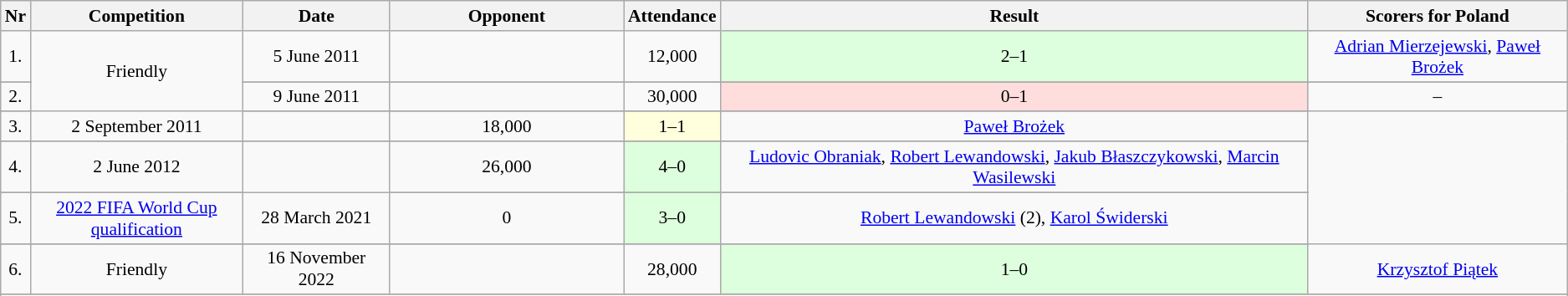<table class="wikitable sortable" style="font-size: 90%; text-align:center">
<tr>
<th>Nr</th>
<th style="width:163px">Competition</th>
<th style="width:110px">Date</th>
<th style="width:180px">Opponent</th>
<th>Attendance</th>
<th>Result</th>
<th>Scorers for Poland</th>
</tr>
<tr>
<td>1.</td>
<td rowspan="4">Friendly</td>
<td>5 June 2011</td>
<td></td>
<td>12,000</td>
<td style="text-align:center; background:#dfd;">2–1</td>
<td><a href='#'>Adrian Mierzejewski</a>, <a href='#'>Paweł Brożek</a></td>
</tr>
<tr>
</tr>
<tr>
<td>2.</td>
<td>9 June 2011</td>
<td></td>
<td>30,000</td>
<td style="text-align:center; background:#fdd;">0–1</td>
<td>–</td>
</tr>
<tr>
</tr>
<tr>
<td>3.</td>
<td>2 September 2011</td>
<td></td>
<td>18,000</td>
<td style="text-align:center; background:#ffd;">1–1</td>
<td><a href='#'>Paweł Brożek</a></td>
</tr>
<tr>
</tr>
<tr>
<td>4.</td>
<td>2 June 2012</td>
<td rowspan="2"></td>
<td>26,000</td>
<td style="text-align:center; background:#dfd;">4–0</td>
<td><a href='#'>Ludovic Obraniak</a>, <a href='#'>Robert Lewandowski</a>, <a href='#'>Jakub Błaszczykowski</a>, <a href='#'>Marcin Wasilewski</a></td>
</tr>
<tr>
</tr>
<tr>
<td>5.</td>
<td><a href='#'>2022 FIFA World Cup qualification</a></td>
<td>28 March 2021</td>
<td>0</td>
<td style="text-align:center; background:#dfd;">3–0</td>
<td><a href='#'>Robert Lewandowski</a> (2), <a href='#'>Karol Świderski</a></td>
</tr>
<tr>
</tr>
<tr>
<td>6.</td>
<td>Friendly</td>
<td>16 November 2022</td>
<td></td>
<td>28,000</td>
<td style="text-align:center; background:#dfd;">1–0</td>
<td><a href='#'>Krzysztof Piątek</a></td>
</tr>
<tr>
</tr>
<tr>
</tr>
</table>
